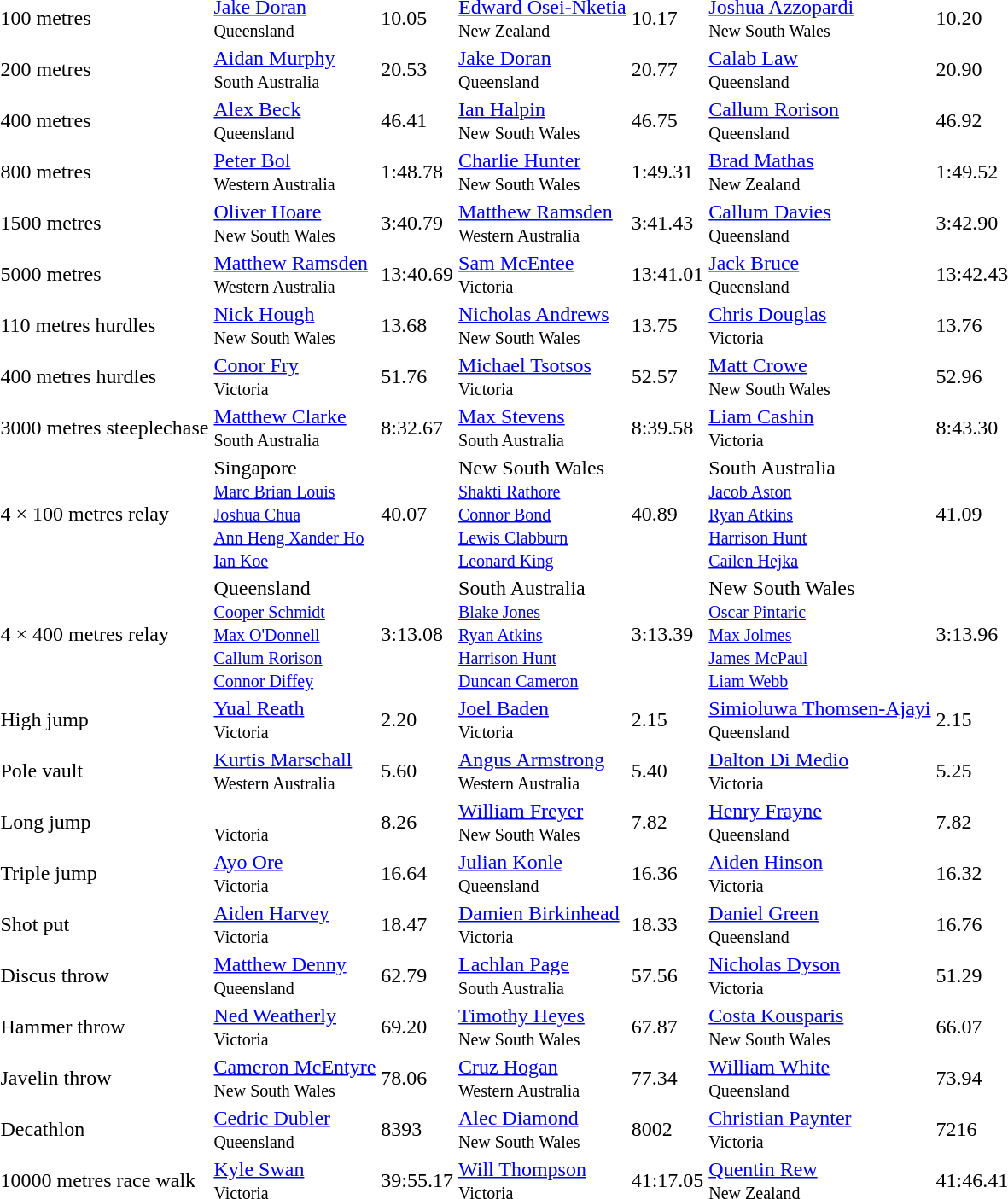<table>
<tr>
<td>100 metres</td>
<td><a href='#'>Jake Doran</a><br><small>Queensland</small></td>
<td>10.05</td>
<td><a href='#'>Edward Osei-Nketia</a><br><small>New Zealand</small></td>
<td>10.17</td>
<td><a href='#'>Joshua Azzopardi</a><br><small>New South Wales</small></td>
<td>10.20</td>
</tr>
<tr>
<td>200 metres</td>
<td><a href='#'>Aidan Murphy</a><br><small>South Australia</small></td>
<td>20.53</td>
<td><a href='#'>Jake Doran</a><br><small>Queensland</small></td>
<td>20.77</td>
<td><a href='#'>Calab Law</a><br><small>Queensland</small></td>
<td>20.90</td>
</tr>
<tr>
<td>400 metres</td>
<td><a href='#'>Alex Beck</a><br><small>Queensland</small></td>
<td>46.41</td>
<td><a href='#'>Ian Halpin</a><br><small>New South Wales</small></td>
<td>46.75</td>
<td><a href='#'>Callum Rorison</a><br><small>Queensland</small></td>
<td>46.92</td>
</tr>
<tr>
<td>800 metres</td>
<td><a href='#'>Peter Bol</a><br><small>Western Australia</small></td>
<td>1:48.78</td>
<td><a href='#'>Charlie Hunter</a><br><small>New South Wales</small></td>
<td>1:49.31</td>
<td><a href='#'>Brad Mathas</a><br><small>New Zealand</small></td>
<td>1:49.52</td>
</tr>
<tr>
<td>1500 metres</td>
<td><a href='#'>Oliver Hoare</a><br><small>New South Wales</small></td>
<td>3:40.79</td>
<td><a href='#'>Matthew Ramsden</a><br><small>Western Australia</small></td>
<td>3:41.43</td>
<td><a href='#'>Callum Davies</a><br><small>Queensland</small></td>
<td>3:42.90</td>
</tr>
<tr>
<td>5000 metres</td>
<td><a href='#'>Matthew Ramsden</a><br><small>Western Australia</small></td>
<td>13:40.69</td>
<td><a href='#'>Sam McEntee</a><br><small>Victoria</small></td>
<td>13:41.01</td>
<td><a href='#'>Jack Bruce</a><br><small>Queensland</small></td>
<td>13:42.43</td>
</tr>
<tr>
<td>110 metres hurdles</td>
<td><a href='#'>Nick Hough</a><br><small>New South Wales</small></td>
<td>13.68</td>
<td><a href='#'>Nicholas Andrews</a><br><small>New South Wales</small></td>
<td>13.75</td>
<td><a href='#'>Chris Douglas</a><br><small>Victoria</small></td>
<td>13.76</td>
</tr>
<tr>
<td>400 metres hurdles</td>
<td><a href='#'>Conor Fry</a><br><small>Victoria</small></td>
<td>51.76</td>
<td><a href='#'>Michael Tsotsos</a><br><small>Victoria</small></td>
<td>52.57</td>
<td><a href='#'>Matt Crowe</a><br><small>New South Wales</small></td>
<td>52.96</td>
</tr>
<tr>
<td>3000 metres steeplechase</td>
<td><a href='#'>Matthew Clarke</a><br><small>South Australia</small></td>
<td>8:32.67</td>
<td><a href='#'>Max Stevens</a><br><small>South Australia</small></td>
<td>8:39.58</td>
<td><a href='#'>Liam Cashin</a><br><small>Victoria</small></td>
<td>8:43.30</td>
</tr>
<tr>
<td>4 × 100 metres relay</td>
<td>Singapore<br><small><a href='#'>Marc Brian Louis</a><br><a href='#'>Joshua Chua</a><br><a href='#'>Ann Heng Xander Ho</a><br><a href='#'>Ian Koe</a></small></td>
<td>40.07</td>
<td>New South Wales<br><small><a href='#'>Shakti Rathore</a><br><a href='#'>Connor Bond</a><br><a href='#'>Lewis Clabburn</a><br><a href='#'>Leonard King</a></small></td>
<td>40.89</td>
<td>South Australia<br><small><a href='#'>Jacob Aston</a><br><a href='#'>Ryan Atkins</a><br><a href='#'>Harrison Hunt</a><br><a href='#'>Cailen Hejka</a></small></td>
<td>41.09</td>
</tr>
<tr>
<td>4 × 400 metres relay</td>
<td>Queensland<br><small><a href='#'>Cooper Schmidt</a><br><a href='#'>Max O'Donnell</a><br><a href='#'>Callum Rorison</a><br><a href='#'>Connor Diffey</a></small></td>
<td>3:13.08</td>
<td>South Australia<br><small><a href='#'>Blake Jones</a><br><a href='#'>Ryan Atkins</a><br><a href='#'>Harrison Hunt</a><br><a href='#'>Duncan Cameron</a></small></td>
<td>3:13.39</td>
<td>New South Wales<br><small><a href='#'>Oscar Pintaric</a><br><a href='#'>Max Jolmes</a><br><a href='#'>James McPaul</a><br><a href='#'>Liam Webb</a></small></td>
<td>3:13.96</td>
</tr>
<tr>
<td>High jump</td>
<td><a href='#'>Yual Reath</a><br><small>Victoria</small></td>
<td>2.20</td>
<td><a href='#'>Joel Baden</a><br><small>Victoria</small></td>
<td>2.15</td>
<td><a href='#'>Simioluwa Thomsen-Ajayi</a><br><small>Queensland</small></td>
<td>2.15</td>
</tr>
<tr>
<td>Pole vault</td>
<td><a href='#'>Kurtis Marschall</a><br><small>Western Australia</small></td>
<td>5.60</td>
<td><a href='#'>Angus Armstrong</a><br><small>Western Australia</small></td>
<td>5.40</td>
<td><a href='#'>Dalton Di Medio</a><br><small>Victoria</small></td>
<td>5.25</td>
</tr>
<tr>
<td>Long jump</td>
<td><br><small>Victoria</small></td>
<td>8.26</td>
<td><a href='#'>William Freyer</a><br><small>New South Wales</small></td>
<td>7.82</td>
<td><a href='#'>Henry Frayne</a><br><small>Queensland</small></td>
<td>7.82</td>
</tr>
<tr>
<td>Triple jump</td>
<td><a href='#'>Ayo Ore</a><br><small>Victoria</small></td>
<td>16.64</td>
<td><a href='#'>Julian Konle</a><br><small>Queensland</small></td>
<td>16.36</td>
<td><a href='#'>Aiden Hinson</a><br><small>Victoria</small></td>
<td>16.32</td>
</tr>
<tr>
<td>Shot put</td>
<td><a href='#'>Aiden Harvey</a><br><small>Victoria</small></td>
<td>18.47</td>
<td><a href='#'>Damien Birkinhead</a><br><small>Victoria</small></td>
<td>18.33</td>
<td><a href='#'>Daniel Green</a><br><small>Queensland</small></td>
<td>16.76</td>
</tr>
<tr>
<td>Discus throw</td>
<td><a href='#'>Matthew Denny</a><br><small>Queensland</small></td>
<td>62.79</td>
<td><a href='#'>Lachlan Page</a><br><small>South Australia</small></td>
<td>57.56</td>
<td><a href='#'>Nicholas Dyson</a><br><small>Victoria</small></td>
<td>51.29</td>
</tr>
<tr>
<td>Hammer throw</td>
<td><a href='#'>Ned Weatherly</a><br><small>Victoria</small></td>
<td>69.20</td>
<td><a href='#'>Timothy Heyes</a><br><small>New South Wales</small></td>
<td>67.87</td>
<td><a href='#'>Costa Kousparis</a><br><small>New South Wales</small></td>
<td>66.07</td>
</tr>
<tr>
<td>Javelin throw</td>
<td><a href='#'>Cameron McEntyre</a><br><small>New South Wales</small></td>
<td>78.06</td>
<td><a href='#'>Cruz Hogan</a><br><small>Western Australia</small></td>
<td>77.34</td>
<td><a href='#'>William White</a><br><small>Queensland</small></td>
<td>73.94</td>
</tr>
<tr>
<td>Decathlon</td>
<td><a href='#'>Cedric Dubler</a><br><small>Queensland</small></td>
<td>8393</td>
<td><a href='#'>Alec Diamond</a><br><small>New South Wales</small></td>
<td>8002</td>
<td><a href='#'>Christian Paynter</a><br><small>Victoria</small></td>
<td>7216</td>
</tr>
<tr>
<td>10000 metres race walk</td>
<td><a href='#'>Kyle Swan</a><br><small>Victoria</small></td>
<td>39:55.17</td>
<td><a href='#'>Will Thompson</a><br><small>Victoria</small></td>
<td>41:17.05</td>
<td><a href='#'>Quentin Rew</a><br><small>New Zealand</small></td>
<td>41:46.41</td>
</tr>
</table>
